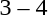<table style="text-align:center">
<tr>
<th width=200></th>
<th width=100></th>
<th width=200></th>
</tr>
<tr>
<td align=right></td>
<td>3 – 4</td>
<td align=left><strong></strong></td>
</tr>
</table>
